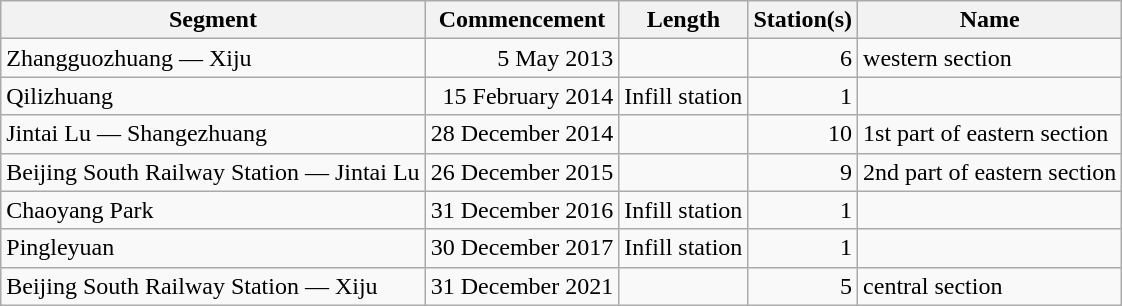<table class="wikitable" style="border-collapse: collapse; text-align: right;">
<tr>
<th>Segment</th>
<th>Commencement</th>
<th>Length</th>
<th>Station(s)</th>
<th>Name</th>
</tr>
<tr>
<td style="text-align: left;">Zhangguozhuang — Xiju</td>
<td>5 May 2013</td>
<td></td>
<td>6</td>
<td style="text-align: left;">western section</td>
</tr>
<tr>
<td style="text-align: left;">Qilizhuang</td>
<td>15 February 2014</td>
<td>Infill station</td>
<td>1</td>
<td style="text-align: left;"></td>
</tr>
<tr>
<td style="text-align: left;">Jintai Lu — Shangezhuang</td>
<td>28 December 2014</td>
<td></td>
<td>10</td>
<td style="text-align: left;">1st part of eastern section</td>
</tr>
<tr>
<td style="text-align: left;">Beijing South Railway Station — Jintai Lu</td>
<td>26 December 2015</td>
<td></td>
<td>9</td>
<td style="text-align: left;">2nd part of eastern section</td>
</tr>
<tr>
<td style="text-align: left;">Chaoyang Park</td>
<td>31 December 2016</td>
<td>Infill station</td>
<td>1</td>
<td style="text-align: left;"></td>
</tr>
<tr>
<td style="text-align: left;">Pingleyuan</td>
<td>30 December 2017</td>
<td>Infill station</td>
<td>1</td>
<td style="text-align: left;"></td>
</tr>
<tr>
<td style="text-align: left;">Beijing South Railway Station — Xiju</td>
<td>31 December 2021</td>
<td></td>
<td>5</td>
<td style="text-align: left;">central section</td>
</tr>
</table>
